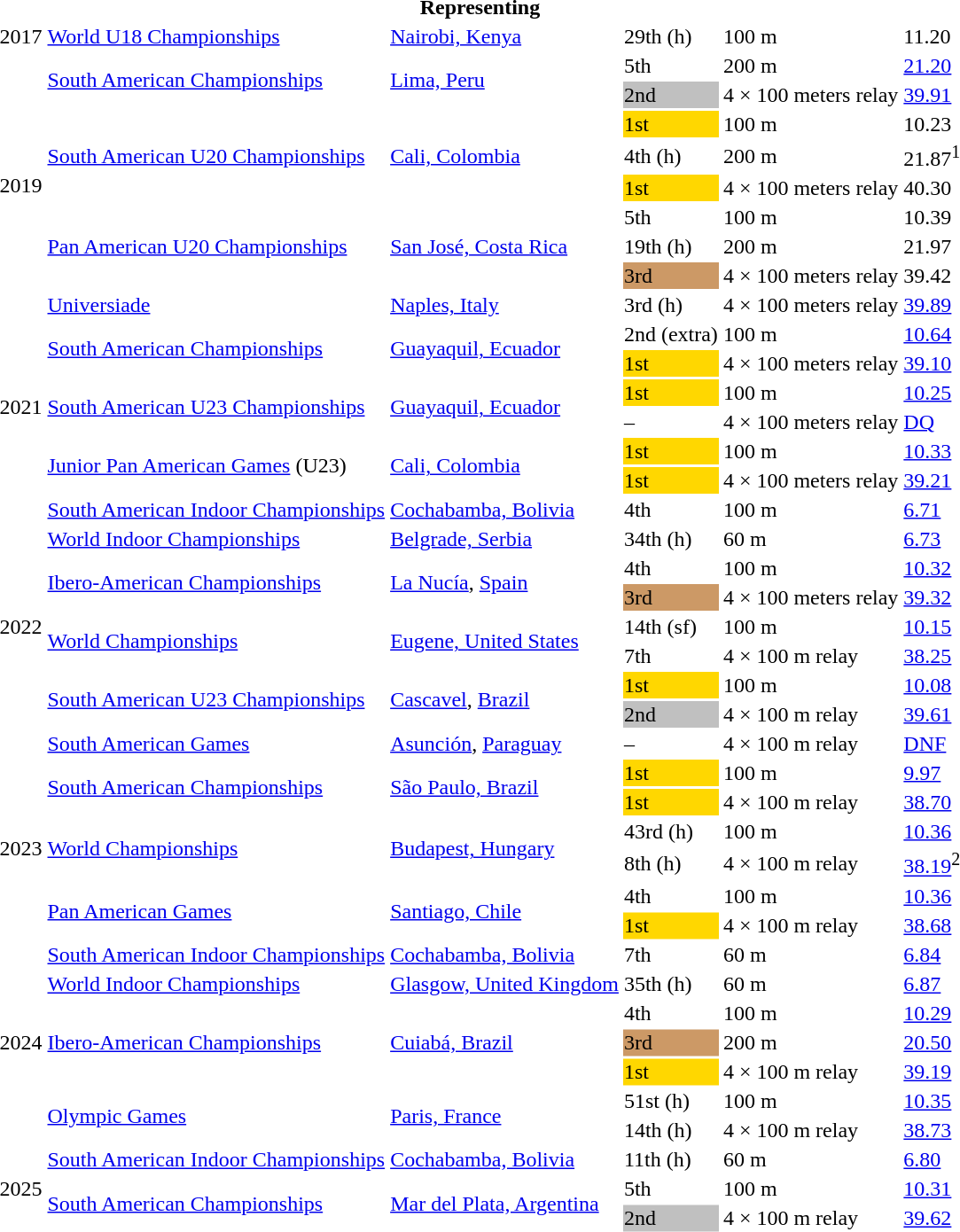<table>
<tr>
<th colspan="6">Representing </th>
</tr>
<tr>
<td>2017</td>
<td><a href='#'>World U18 Championships</a></td>
<td><a href='#'>Nairobi, Kenya</a></td>
<td>29th (h)</td>
<td>100 m</td>
<td>11.20</td>
</tr>
<tr>
<td rowspan=9>2019</td>
<td rowspan=2><a href='#'>South American Championships</a></td>
<td rowspan=2><a href='#'>Lima, Peru</a></td>
<td>5th</td>
<td>200 m</td>
<td><a href='#'>21.20</a></td>
</tr>
<tr>
<td bgcolor=silver>2nd</td>
<td>4 × 100 meters relay</td>
<td><a href='#'>39.91</a></td>
</tr>
<tr>
<td rowspan=3><a href='#'>South American U20 Championships</a></td>
<td rowspan=3><a href='#'>Cali, Colombia</a></td>
<td bgcolor=gold>1st</td>
<td>100 m</td>
<td>10.23</td>
</tr>
<tr>
<td>4th (h)</td>
<td>200 m</td>
<td>21.87<sup>1</sup></td>
</tr>
<tr>
<td bgcolor=gold>1st</td>
<td>4 × 100 meters relay</td>
<td>40.30</td>
</tr>
<tr>
<td rowspan=3><a href='#'>Pan American U20 Championships</a></td>
<td rowspan=3><a href='#'>San José, Costa Rica</a></td>
<td>5th</td>
<td>100 m</td>
<td>10.39</td>
</tr>
<tr>
<td>19th (h)</td>
<td>200 m</td>
<td>21.97</td>
</tr>
<tr>
<td bgcolor=cc9966>3rd</td>
<td>4 × 100 meters relay</td>
<td>39.42</td>
</tr>
<tr>
<td><a href='#'>Universiade</a></td>
<td><a href='#'>Naples, Italy</a></td>
<td>3rd (h)</td>
<td>4 × 100 meters relay</td>
<td><a href='#'>39.89</a></td>
</tr>
<tr>
<td rowspan=6>2021</td>
<td rowspan=2><a href='#'>South American Championships</a></td>
<td rowspan=2><a href='#'>Guayaquil, Ecuador</a></td>
<td>2nd (extra)</td>
<td>100 m</td>
<td><a href='#'>10.64</a></td>
</tr>
<tr>
<td bgcolor=gold>1st</td>
<td>4 × 100 meters relay</td>
<td><a href='#'>39.10</a></td>
</tr>
<tr>
<td rowspan=2><a href='#'>South American U23 Championships</a></td>
<td rowspan=2><a href='#'>Guayaquil, Ecuador</a></td>
<td bgcolor=gold>1st</td>
<td>100 m</td>
<td><a href='#'>10.25</a></td>
</tr>
<tr>
<td>–</td>
<td>4 × 100 meters relay</td>
<td><a href='#'>DQ</a></td>
</tr>
<tr>
<td rowspan=2><a href='#'>Junior Pan American Games</a> (U23)</td>
<td rowspan=2><a href='#'>Cali, Colombia</a></td>
<td bgcolor=gold>1st</td>
<td>100 m</td>
<td><a href='#'>10.33</a></td>
</tr>
<tr>
<td bgcolor=gold>1st</td>
<td>4 × 100 meters relay</td>
<td><a href='#'>39.21</a></td>
</tr>
<tr>
<td rowspan=9>2022</td>
<td><a href='#'>South American Indoor Championships</a></td>
<td><a href='#'>Cochabamba, Bolivia</a></td>
<td>4th</td>
<td>100 m</td>
<td><a href='#'>6.71</a></td>
</tr>
<tr>
<td><a href='#'>World Indoor Championships</a></td>
<td><a href='#'>Belgrade, Serbia</a></td>
<td>34th (h)</td>
<td>60 m</td>
<td><a href='#'>6.73</a></td>
</tr>
<tr>
<td rowspan=2><a href='#'>Ibero-American Championships</a></td>
<td rowspan=2><a href='#'>La Nucía</a>, <a href='#'>Spain</a></td>
<td>4th</td>
<td>100 m</td>
<td><a href='#'>10.32</a></td>
</tr>
<tr>
<td bgcolor=cc9966>3rd</td>
<td>4 × 100 meters relay</td>
<td><a href='#'>39.32</a></td>
</tr>
<tr>
<td rowspan=2><a href='#'>World Championships</a></td>
<td rowspan=2><a href='#'>Eugene, United States</a></td>
<td>14th (sf)</td>
<td>100 m</td>
<td><a href='#'>10.15</a></td>
</tr>
<tr>
<td>7th</td>
<td>4 × 100 m relay</td>
<td><a href='#'>38.25</a></td>
</tr>
<tr>
<td rowspan=2><a href='#'>South American U23 Championships</a></td>
<td rowspan=2><a href='#'>Cascavel</a>, <a href='#'>Brazil</a></td>
<td bgcolor=gold>1st</td>
<td>100 m</td>
<td><a href='#'>10.08</a></td>
</tr>
<tr>
<td bgcolor=silver>2nd</td>
<td>4 × 100 m relay</td>
<td><a href='#'>39.61</a></td>
</tr>
<tr>
<td><a href='#'>South American Games</a></td>
<td><a href='#'>Asunción</a>, <a href='#'>Paraguay</a></td>
<td>–</td>
<td>4 × 100 m relay</td>
<td><a href='#'>DNF</a></td>
</tr>
<tr>
<td rowspan=6>2023</td>
<td rowspan=2><a href='#'>South American Championships</a></td>
<td rowspan=2><a href='#'>São Paulo, Brazil</a></td>
<td bgcolor=gold>1st</td>
<td>100 m</td>
<td><a href='#'>9.97</a></td>
</tr>
<tr>
<td bgcolor=gold>1st</td>
<td>4 × 100 m relay</td>
<td><a href='#'>38.70</a></td>
</tr>
<tr>
<td rowspan=2><a href='#'>World Championships</a></td>
<td rowspan=2><a href='#'>Budapest, Hungary</a></td>
<td>43rd (h)</td>
<td>100 m</td>
<td><a href='#'>10.36</a></td>
</tr>
<tr>
<td>8th (h)</td>
<td>4 × 100 m relay</td>
<td><a href='#'>38.19</a><sup>2</sup></td>
</tr>
<tr>
<td rowspan=2><a href='#'>Pan American Games</a></td>
<td rowspan=2><a href='#'>Santiago, Chile</a></td>
<td>4th</td>
<td>100 m</td>
<td><a href='#'>10.36</a></td>
</tr>
<tr>
<td bgcolor=gold>1st</td>
<td>4 × 100 m relay</td>
<td><a href='#'>38.68</a></td>
</tr>
<tr>
<td rowspan=7>2024</td>
<td><a href='#'>South American Indoor Championships</a></td>
<td><a href='#'>Cochabamba, Bolivia</a></td>
<td>7th</td>
<td>60 m</td>
<td><a href='#'>6.84</a></td>
</tr>
<tr>
<td><a href='#'>World Indoor Championships</a></td>
<td><a href='#'>Glasgow, United Kingdom</a></td>
<td>35th (h)</td>
<td>60 m</td>
<td><a href='#'>6.87</a></td>
</tr>
<tr>
<td rowspan=3><a href='#'>Ibero-American Championships</a></td>
<td rowspan=3><a href='#'>Cuiabá, Brazil</a></td>
<td>4th</td>
<td>100 m</td>
<td><a href='#'>10.29</a></td>
</tr>
<tr>
<td bgcolor=cc9966>3rd</td>
<td>200 m</td>
<td><a href='#'>20.50</a></td>
</tr>
<tr>
<td bgcolor=gold>1st</td>
<td>4 × 100 m relay</td>
<td><a href='#'>39.19</a></td>
</tr>
<tr>
<td rowspan=2><a href='#'>Olympic Games</a></td>
<td rowspan=2><a href='#'>Paris, France</a></td>
<td>51st (h)</td>
<td>100 m</td>
<td><a href='#'>10.35</a></td>
</tr>
<tr>
<td>14th (h)</td>
<td>4 × 100 m relay</td>
<td><a href='#'>38.73</a></td>
</tr>
<tr>
<td rowspan=3>2025</td>
<td><a href='#'>South American Indoor Championships</a></td>
<td><a href='#'>Cochabamba, Bolivia</a></td>
<td>11th (h)</td>
<td>60 m</td>
<td><a href='#'>6.80</a></td>
</tr>
<tr>
<td rowspan=2><a href='#'>South American Championships</a></td>
<td rowspan=2><a href='#'>Mar del Plata, Argentina</a></td>
<td>5th</td>
<td>100 m</td>
<td><a href='#'>10.31</a></td>
</tr>
<tr>
<td bgcolor=silver>2nd</td>
<td>4 × 100 m relay</td>
<td><a href='#'>39.62</a></td>
</tr>
</table>
